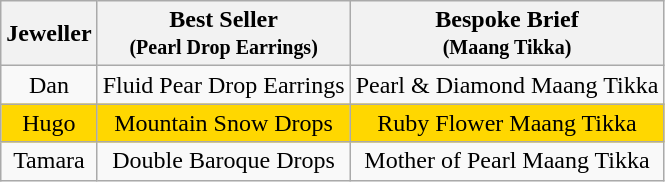<table class="wikitable" style="text-align:center;">
<tr>
<th>Jeweller</th>
<th>Best Seller<br><small>(Pearl Drop Earrings)</small></th>
<th>Bespoke Brief<br><small>(Maang Tikka)</small></th>
</tr>
<tr>
<td>Dan</td>
<td>Fluid Pear Drop Earrings</td>
<td>Pearl & Diamond Maang Tikka</td>
</tr>
<tr style="background:Gold">
<td>Hugo</td>
<td>Mountain Snow Drops</td>
<td>Ruby Flower Maang Tikka</td>
</tr>
<tr>
<td>Tamara</td>
<td>Double Baroque Drops</td>
<td>Mother of Pearl Maang Tikka</td>
</tr>
</table>
